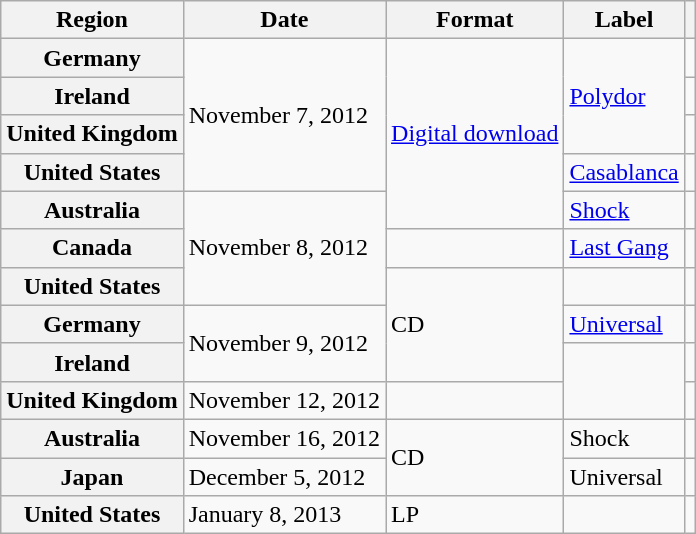<table class="wikitable plainrowheaders">
<tr>
<th scope="col">Region</th>
<th scope="col">Date</th>
<th scope="col">Format</th>
<th scope="col">Label</th>
<th scope="col"></th>
</tr>
<tr>
<th scope="row">Germany</th>
<td rowspan="4">November 7, 2012</td>
<td rowspan="5"><a href='#'>Digital download</a></td>
<td rowspan="3"><a href='#'>Polydor</a></td>
<td align="center"></td>
</tr>
<tr>
<th scope="row">Ireland</th>
<td align="center"></td>
</tr>
<tr>
<th scope="row">United Kingdom</th>
<td align="center"></td>
</tr>
<tr>
<th scope="row">United States</th>
<td><a href='#'>Casablanca</a></td>
<td align="center"></td>
</tr>
<tr>
<th scope="row">Australia</th>
<td rowspan="3">November 8, 2012</td>
<td><a href='#'>Shock</a></td>
<td align="center"></td>
</tr>
<tr>
<th scope="row">Canada</th>
<td></td>
<td><a href='#'>Last Gang</a></td>
<td align="center"></td>
</tr>
<tr>
<th scope="row">United States</th>
<td rowspan="3">CD</td>
<td></td>
<td align="center"></td>
</tr>
<tr>
<th scope="row">Germany</th>
<td rowspan="2">November 9, 2012</td>
<td><a href='#'>Universal</a></td>
<td align="center"></td>
</tr>
<tr>
<th scope="row">Ireland</th>
<td rowspan="2"></td>
<td align="center"></td>
</tr>
<tr>
<th scope="row">United Kingdom</th>
<td>November 12, 2012</td>
<td></td>
<td align="center"></td>
</tr>
<tr>
<th scope="row">Australia</th>
<td>November 16, 2012</td>
<td rowspan="2">CD</td>
<td>Shock</td>
<td align="center"></td>
</tr>
<tr>
<th scope="row">Japan</th>
<td>December 5, 2012</td>
<td>Universal</td>
<td align="center"></td>
</tr>
<tr>
<th scope="row">United States</th>
<td>January 8, 2013</td>
<td>LP</td>
<td></td>
<td align="center"></td>
</tr>
</table>
